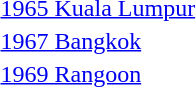<table>
<tr>
<td width=180><a href='#'>1965 Kuala Lumpur</a> <br> </td>
<td width=170></td>
<td></td>
<td width=170></td>
<td></td>
<td width=170></td>
<td></td>
</tr>
<tr>
<td><a href='#'>1967 Bangkok</a> <br> </td>
<td></td>
<td></td>
<td></td>
<td></td>
<td></td>
<td></td>
</tr>
<tr>
<td><a href='#'>1969 Rangoon</a> <br> </td>
<td></td>
<td></td>
<td></td>
<td></td>
<td></td>
<td></td>
</tr>
</table>
